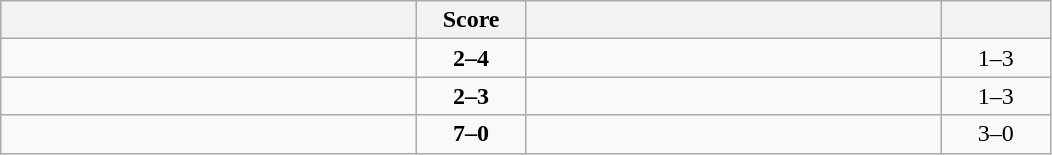<table class="wikitable" style="text-align: center; ">
<tr>
<th align="right" width="270"></th>
<th width="65">Score</th>
<th align="left" width="270"></th>
<th width="65"></th>
</tr>
<tr>
<td align="left"></td>
<td><strong>2–4</strong></td>
<td align="left"><strong></strong></td>
<td>1–3 <strong></strong></td>
</tr>
<tr>
<td align="left"></td>
<td><strong>2–3</strong></td>
<td align="left"><strong></strong></td>
<td>1–3 <strong></strong></td>
</tr>
<tr>
<td align="left"><strong></strong></td>
<td><strong>7–0</strong></td>
<td align="left"></td>
<td>3–0 <strong></strong></td>
</tr>
</table>
